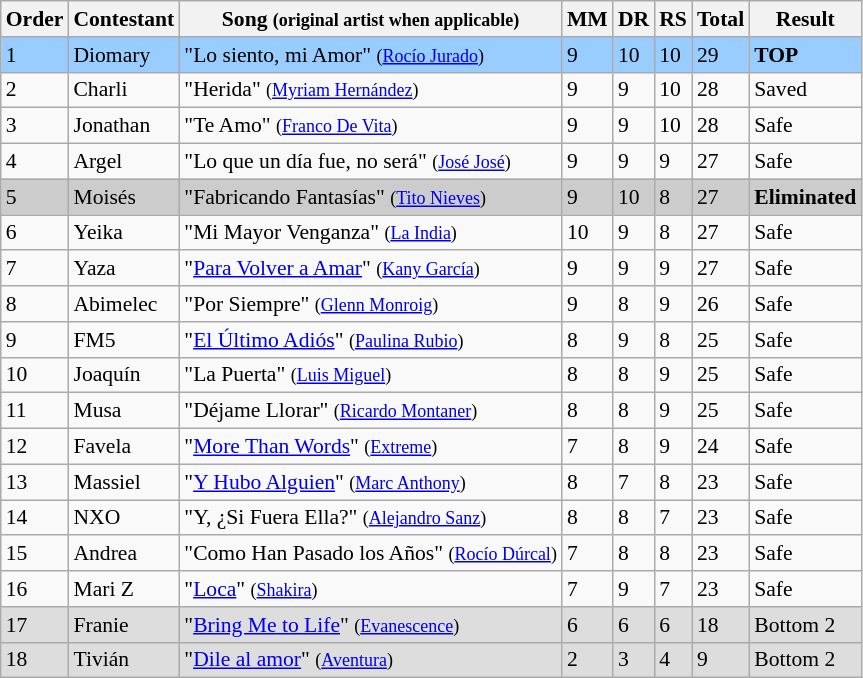<table class="wikitable" style="font-size:90%;">
<tr>
<th>Order</th>
<th>Contestant</th>
<th>Song <small>(original artist when applicable)</small></th>
<th>MM</th>
<th>DR</th>
<th>RS</th>
<th>Total</th>
<th>Result</th>
</tr>
<tr style="background:#9cf;">
<td>1</td>
<td>Diomary</td>
<td>"Lo siento, mi Amor" <small>(<a href='#'>Rocío Jurado</a>)</small></td>
<td>9</td>
<td>10</td>
<td>10</td>
<td>29</td>
<td><strong>TOP</strong></td>
</tr>
<tr>
<td>2</td>
<td>Charli</td>
<td>"Herida" <small>(<a href='#'>Myriam Hernández</a>)</small></td>
<td>9</td>
<td>9</td>
<td>10</td>
<td>28</td>
<td>Saved</td>
</tr>
<tr>
<td>3</td>
<td>Jonathan</td>
<td>"Te Amo" <small>(<a href='#'>Franco De Vita</a>)</small></td>
<td>9</td>
<td>9</td>
<td>10</td>
<td>28</td>
<td>Safe</td>
</tr>
<tr>
<td>4</td>
<td>Argel</td>
<td>"Lo que un día fue, no será" <small>(<a href='#'>José José</a>)</small></td>
<td>9</td>
<td>9</td>
<td>9</td>
<td>27</td>
<td>Safe</td>
</tr>
<tr style="background:#ccc;">
<td>5</td>
<td>Moisés</td>
<td>"Fabricando Fantasías" <small>(<a href='#'>Tito Nieves</a>)</small></td>
<td>9</td>
<td>10</td>
<td>8</td>
<td>27</td>
<td><strong>Eliminated</strong></td>
</tr>
<tr>
<td>6</td>
<td>Yeika</td>
<td>"Mi Mayor Venganza" <small>(<a href='#'>La India</a>)</small></td>
<td>10</td>
<td>9</td>
<td>8</td>
<td>27</td>
<td>Safe</td>
</tr>
<tr>
<td>7</td>
<td>Yaza</td>
<td>"<a href='#'>Para Volver a Amar</a>" <small>(<a href='#'>Kany García</a>)</small></td>
<td>9</td>
<td>9</td>
<td>9</td>
<td>27</td>
<td>Safe</td>
</tr>
<tr>
<td>8</td>
<td>Abimelec</td>
<td>"Por Siempre" <small>(<a href='#'>Glenn Monroig</a>)</small></td>
<td>9</td>
<td>8</td>
<td>9</td>
<td>26</td>
<td>Safe</td>
</tr>
<tr>
<td>9</td>
<td>FM5</td>
<td>"<a href='#'>El Último Adiós</a>" <small>(<a href='#'>Paulina Rubio</a>)</small></td>
<td>8</td>
<td>9</td>
<td>8</td>
<td>25</td>
<td>Safe</td>
</tr>
<tr>
<td>10</td>
<td>Joaquín</td>
<td>"La Puerta" <small>(<a href='#'>Luis Miguel</a>)</small></td>
<td>8</td>
<td>8</td>
<td>9</td>
<td>25</td>
<td>Safe</td>
</tr>
<tr>
<td>11</td>
<td>Musa</td>
<td>"Déjame Llorar" <small>(<a href='#'>Ricardo Montaner</a>)</small></td>
<td>8</td>
<td>8</td>
<td>9</td>
<td>25</td>
<td>Safe</td>
</tr>
<tr>
<td>12</td>
<td>Favela</td>
<td>"<a href='#'>More Than Words</a>" <small>(<a href='#'>Extreme</a>)</small></td>
<td>7</td>
<td>8</td>
<td>9</td>
<td>24</td>
<td>Safe</td>
</tr>
<tr>
<td>13</td>
<td>Massiel</td>
<td>"<a href='#'>Y Hubo Alguien</a>" <small>(<a href='#'>Marc Anthony</a>)</small></td>
<td>8</td>
<td>7</td>
<td>8</td>
<td>23</td>
<td>Safe</td>
</tr>
<tr>
<td>14</td>
<td>NXO</td>
<td>"Y, ¿Si Fuera Ella?" <small>(<a href='#'>Alejandro Sanz</a>)</small></td>
<td>8</td>
<td>8</td>
<td>7</td>
<td>23</td>
<td>Safe</td>
</tr>
<tr>
<td>15</td>
<td>Andrea</td>
<td>"Como Han Pasado los Años" <small>(<a href='#'>Rocío Dúrcal</a>)</small></td>
<td>7</td>
<td>8</td>
<td>8</td>
<td>23</td>
<td>Safe</td>
</tr>
<tr>
<td>16</td>
<td>Mari Z</td>
<td>"<a href='#'>Loca</a>" <small>(<a href='#'>Shakira</a>)</small></td>
<td>7</td>
<td>9</td>
<td>7</td>
<td>23</td>
<td>Safe</td>
</tr>
<tr style="background:#ddd;">
<td>17</td>
<td>Franie</td>
<td>"<a href='#'>Bring Me to Life</a>" <small>(<a href='#'>Evanescence</a>)</small></td>
<td>6</td>
<td>6</td>
<td>6</td>
<td>18</td>
<td>Bottom 2</td>
</tr>
<tr style="background:#ddd;">
<td>18</td>
<td>Tivián</td>
<td>"<a href='#'>Dile al amor</a>" <small>(<a href='#'>Aventura</a>)</small></td>
<td>2</td>
<td>3</td>
<td>4</td>
<td>9</td>
<td>Bottom 2</td>
</tr>
</table>
